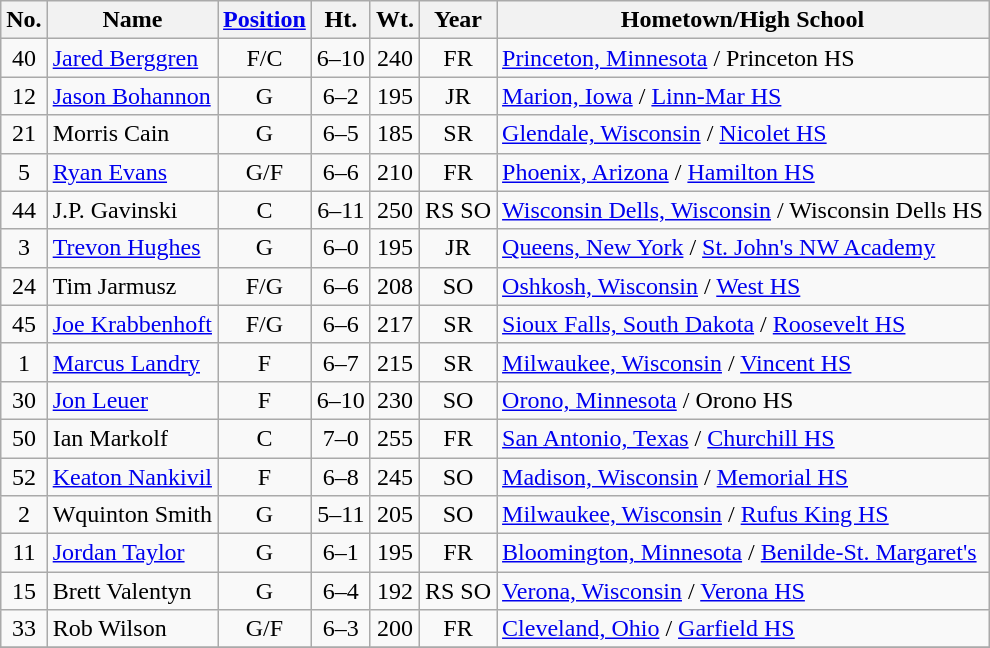<table class="wikitable" style="text-align:center">
<tr>
<th>No.</th>
<th>Name</th>
<th><a href='#'>Position</a></th>
<th>Ht.</th>
<th>Wt.</th>
<th>Year</th>
<th>Hometown/High School</th>
</tr>
<tr>
<td>40</td>
<td style="text-align:left"><a href='#'>Jared Berggren</a></td>
<td>F/C</td>
<td>6–10</td>
<td>240</td>
<td>FR</td>
<td style="text-align:left"><a href='#'>Princeton, Minnesota</a> / Princeton HS</td>
</tr>
<tr>
<td>12</td>
<td style="text-align:left"><a href='#'>Jason Bohannon</a></td>
<td>G</td>
<td>6–2</td>
<td>195</td>
<td>JR</td>
<td style="text-align:left"><a href='#'>Marion, Iowa</a> / <a href='#'>Linn-Mar HS</a></td>
</tr>
<tr>
<td>21</td>
<td style="text-align:left">Morris Cain</td>
<td>G</td>
<td>6–5</td>
<td>185</td>
<td>SR</td>
<td style="text-align:left"><a href='#'>Glendale, Wisconsin</a> / <a href='#'>Nicolet HS</a></td>
</tr>
<tr>
<td>5</td>
<td style="text-align:left"><a href='#'>Ryan Evans</a></td>
<td>G/F</td>
<td>6–6</td>
<td>210</td>
<td>FR</td>
<td style="text-align:left"><a href='#'>Phoenix, Arizona</a> / <a href='#'>Hamilton HS</a></td>
</tr>
<tr>
<td>44</td>
<td style="text-align:left">J.P. Gavinski</td>
<td>C</td>
<td>6–11</td>
<td>250</td>
<td>RS SO</td>
<td style="text-align:left"><a href='#'>Wisconsin Dells, Wisconsin</a> / Wisconsin Dells HS</td>
</tr>
<tr>
<td>3</td>
<td style="text-align:left"><a href='#'>Trevon Hughes</a></td>
<td>G</td>
<td>6–0</td>
<td>195</td>
<td>JR</td>
<td style="text-align:left"><a href='#'>Queens, New York</a> / <a href='#'>St. John's NW Academy</a></td>
</tr>
<tr>
<td>24</td>
<td style="text-align:left">Tim Jarmusz</td>
<td>F/G</td>
<td>6–6</td>
<td>208</td>
<td>SO</td>
<td style="text-align:left"><a href='#'>Oshkosh, Wisconsin</a> / <a href='#'>West HS</a></td>
</tr>
<tr>
<td>45</td>
<td style="text-align:left"><a href='#'>Joe Krabbenhoft</a></td>
<td>F/G</td>
<td>6–6</td>
<td>217</td>
<td>SR</td>
<td style="text-align:left"><a href='#'>Sioux Falls, South Dakota</a> / <a href='#'>Roosevelt HS</a></td>
</tr>
<tr>
<td>1</td>
<td style="text-align:left"><a href='#'>Marcus Landry</a></td>
<td>F</td>
<td>6–7</td>
<td>215</td>
<td>SR</td>
<td style="text-align:left"><a href='#'>Milwaukee, Wisconsin</a> / <a href='#'>Vincent HS</a></td>
</tr>
<tr>
<td>30</td>
<td style="text-align:left"><a href='#'>Jon Leuer</a></td>
<td>F</td>
<td>6–10</td>
<td>230</td>
<td>SO</td>
<td style="text-align:left"><a href='#'>Orono, Minnesota</a> / Orono HS</td>
</tr>
<tr>
<td>50</td>
<td style="text-align:left">Ian Markolf</td>
<td>C</td>
<td>7–0</td>
<td>255</td>
<td>FR</td>
<td style="text-align:left"><a href='#'>San Antonio, Texas</a> / <a href='#'>Churchill HS</a></td>
</tr>
<tr>
<td>52</td>
<td style="text-align:left"><a href='#'>Keaton Nankivil</a></td>
<td>F</td>
<td>6–8</td>
<td>245</td>
<td>SO</td>
<td style="text-align:left"><a href='#'>Madison, Wisconsin</a> / <a href='#'>Memorial HS</a></td>
</tr>
<tr>
<td>2</td>
<td style="text-align:left">Wquinton Smith</td>
<td>G</td>
<td>5–11</td>
<td>205</td>
<td>SO</td>
<td style="text-align:left"><a href='#'>Milwaukee, Wisconsin</a> / <a href='#'>Rufus King HS</a></td>
</tr>
<tr>
<td>11</td>
<td style="text-align:left"><a href='#'>Jordan Taylor</a></td>
<td>G</td>
<td>6–1</td>
<td>195</td>
<td>FR</td>
<td style="text-align:left"><a href='#'>Bloomington, Minnesota</a> / <a href='#'>Benilde-St. Margaret's</a></td>
</tr>
<tr>
<td>15</td>
<td style="text-align:left">Brett Valentyn</td>
<td>G</td>
<td>6–4</td>
<td>192</td>
<td>RS SO</td>
<td style="text-align:left"><a href='#'>Verona, Wisconsin</a> / <a href='#'>Verona HS</a></td>
</tr>
<tr>
<td>33</td>
<td style="text-align:left">Rob Wilson</td>
<td>G/F</td>
<td>6–3</td>
<td>200</td>
<td>FR</td>
<td style="text-align:left"><a href='#'>Cleveland, Ohio</a> / <a href='#'>Garfield HS</a></td>
</tr>
<tr>
</tr>
</table>
